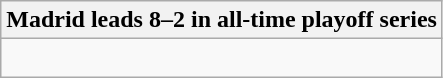<table class="wikitable collapsible collapsed">
<tr>
<th>Madrid leads 8–2 in all-time playoff series</th>
</tr>
<tr>
<td><br>








</td>
</tr>
</table>
